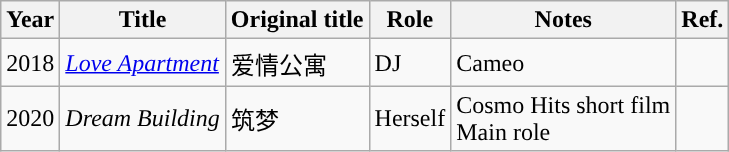<table class="wikitable">
<tr>
<th>Year</th>
<th>Title</th>
<th>Original title</th>
<th>Role</th>
<th>Notes</th>
<th>Ref.</th>
</tr>
<tr>
<td>2018</td>
<td><em><a href='#'>Love Apartment</a></em></td>
<td>爱情公寓</td>
<td>DJ</td>
<td>Cameo</td>
<td></td>
</tr>
<tr>
<td>2020</td>
<td><em>Dream Building</em></td>
<td>筑梦</td>
<td>Herself</td>
<td>Cosmo Hits short film<br>Main role</td>
<td></td>
</tr>
</table>
